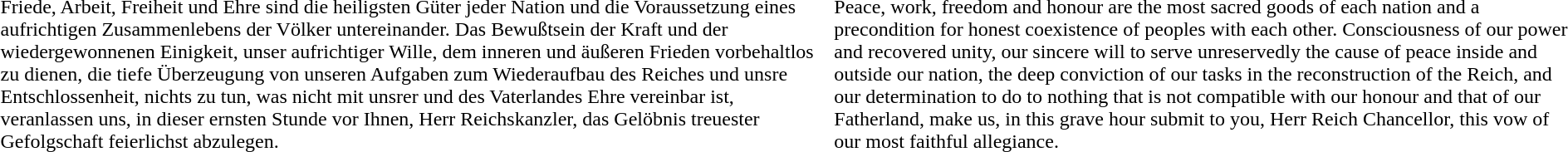<table>
<tr>
<td>Friede, Arbeit, Freiheit und Ehre sind die heiligsten Güter jeder Nation und die Voraussetzung eines aufrichtigen Zusammenlebens der Völker untereinander. Das Bewußtsein der Kraft und der wiedergewonnenen Einigkeit, unser aufrichtiger Wille, dem inneren und äußeren Frieden vorbehaltlos zu dienen, die tiefe Überzeugung von unseren Aufgaben zum Wiederaufbau des Reiches und unsre Entschlossenheit, nichts zu tun, was nicht mit unsrer und des Vaterlandes Ehre vereinbar ist, veranlassen uns, in dieser ernsten Stunde vor Ihnen, Herr Reichskanzler, das Gelöbnis treuester Gefolgschaft feierlichst abzulegen.</td>
<td>Peace, work, freedom and honour are the most sacred goods of each nation and a precondition for honest coexistence of peoples with each other. Consciousness of our power and recovered unity, our sincere will to serve unreservedly the cause of peace inside and outside our nation, the deep conviction of our tasks in the reconstruction of the Reich, and our determination to do to nothing that is not compatible with our honour and that of our Fatherland, make us, in this grave hour submit to you, Herr Reich Chancellor, this vow of our most faithful allegiance.</td>
</tr>
</table>
